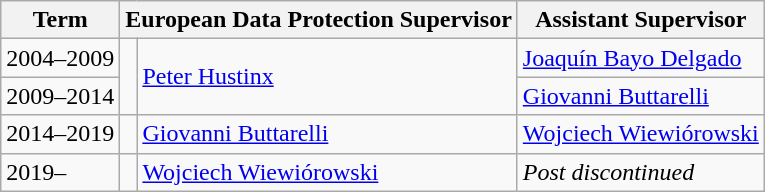<table class="wikitable">
<tr>
<th>Term</th>
<th colspan=2>European Data Protection Supervisor</th>
<th>Assistant Supervisor</th>
</tr>
<tr>
<td>2004–2009</td>
<td rowspan="2"></td>
<td rowspan="2"><a href='#'>Peter Hustinx</a></td>
<td><a href='#'>Joaquín Bayo Delgado</a></td>
</tr>
<tr>
<td>2009–2014</td>
<td><a href='#'>Giovanni Buttarelli</a></td>
</tr>
<tr>
<td>2014–2019</td>
<td></td>
<td><a href='#'>Giovanni Buttarelli</a></td>
<td><a href='#'>Wojciech Wiewiórowski</a></td>
</tr>
<tr>
<td>2019–</td>
<td></td>
<td><a href='#'>Wojciech Wiewiórowski</a></td>
<td><em>Post discontinued</em></td>
</tr>
</table>
